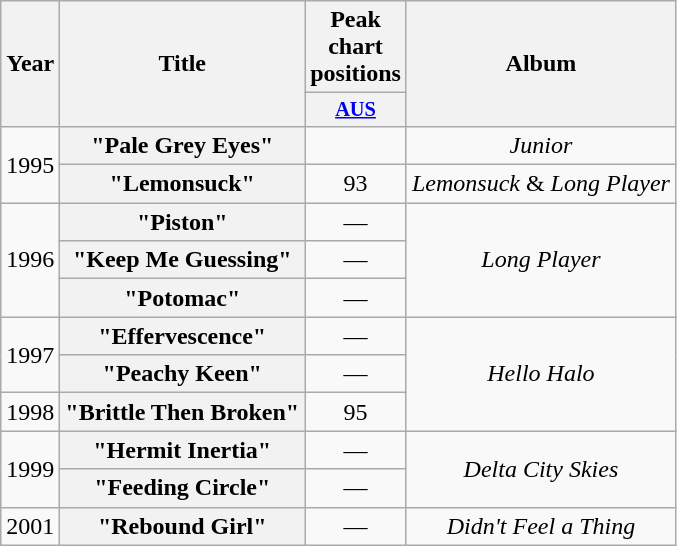<table class="wikitable plainrowheaders" style="text-align:center;">
<tr>
<th scope="col" rowspan="2">Year</th>
<th scope="col" rowspan="2">Title</th>
<th scope="col" colspan="1">Peak chart positions</th>
<th scope="col" rowspan="2">Album</th>
</tr>
<tr>
<th scope="col" style="width:3em;font-size:85%;"><a href='#'>AUS</a><br></th>
</tr>
<tr>
<td rowspan="2">1995</td>
<th scope="row">"Pale Grey Eyes"</th>
<td></td>
<td><em>Junior</em></td>
</tr>
<tr>
<th scope="row">"Lemonsuck"</th>
<td>93</td>
<td><em>Lemonsuck</em> & <em>Long Player</em></td>
</tr>
<tr>
<td rowspan="3">1996</td>
<th scope="row">"Piston"</th>
<td>—</td>
<td rowspan="3"><em>Long Player</em></td>
</tr>
<tr>
<th scope="row">"Keep Me Guessing"</th>
<td>—</td>
</tr>
<tr>
<th scope="row">"Potomac"</th>
<td>—</td>
</tr>
<tr>
<td rowspan="2">1997</td>
<th scope="row">"Effervescence"</th>
<td>—</td>
<td rowspan=3"><em> Hello Halo</em></td>
</tr>
<tr>
<th scope="row">"Peachy Keen"</th>
<td>—</td>
</tr>
<tr>
<td>1998</td>
<th scope="row">"Brittle Then Broken"</th>
<td>95</td>
</tr>
<tr>
<td rowspan=2">1999</td>
<th scope="row">"Hermit Inertia"</th>
<td>—</td>
<td rowspan=2"><em>Delta City Skies</em></td>
</tr>
<tr>
<th scope="row">"Feeding Circle"</th>
<td>—</td>
</tr>
<tr>
<td>2001</td>
<th scope="row">"Rebound Girl"</th>
<td>—</td>
<td><em>Didn't Feel a Thing</em></td>
</tr>
</table>
